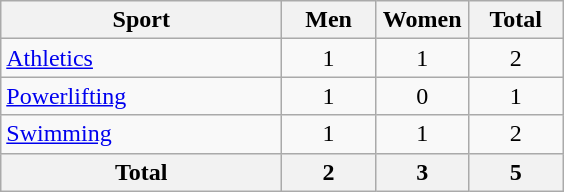<table class="wikitable sortable" style="text-align:center;">
<tr>
<th width=180>Sport</th>
<th width=55>Men</th>
<th width=55>Women</th>
<th width=55>Total</th>
</tr>
<tr>
<td align=left><a href='#'>Athletics</a></td>
<td>1</td>
<td>1</td>
<td>2</td>
</tr>
<tr>
<td align=left><a href='#'>Powerlifting</a></td>
<td>1</td>
<td>0</td>
<td>1</td>
</tr>
<tr>
<td align=left><a href='#'>Swimming</a></td>
<td>1</td>
<td>1</td>
<td>2</td>
</tr>
<tr class="sortbottom">
<th>Total</th>
<th>2</th>
<th>3</th>
<th>5</th>
</tr>
</table>
